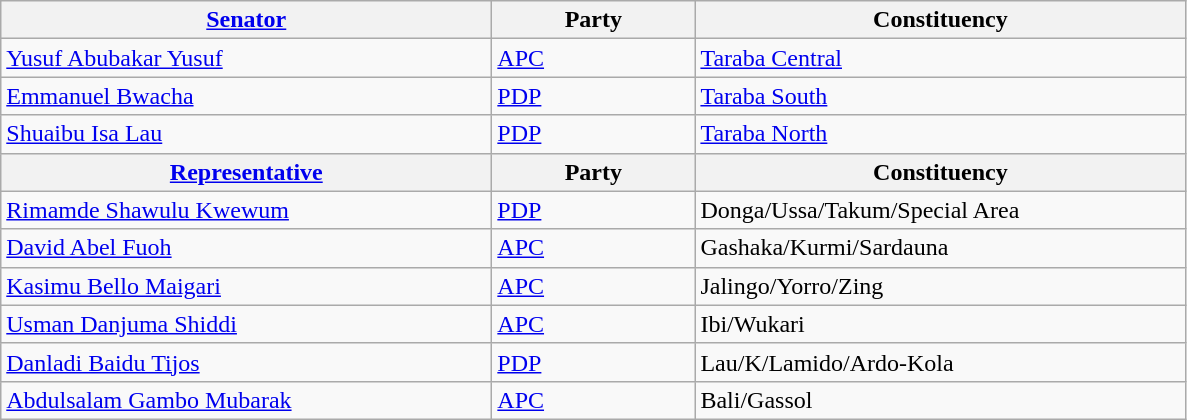<table class="wikitable">
<tr>
<th style="width:20em"><a href='#'>Senator</a></th>
<th style="width:8em">Party</th>
<th style="width:20em">Constituency</th>
</tr>
<tr>
<td><a href='#'>Yusuf Abubakar Yusuf</a></td>
<td><a href='#'>APC</a></td>
<td><a href='#'>Taraba Central</a></td>
</tr>
<tr>
<td><a href='#'>Emmanuel Bwacha</a></td>
<td><a href='#'>PDP</a></td>
<td><a href='#'>Taraba South</a></td>
</tr>
<tr>
<td><a href='#'>Shuaibu Isa Lau</a></td>
<td><a href='#'>PDP</a></td>
<td><a href='#'>Taraba North</a></td>
</tr>
<tr>
<th><a href='#'>Representative</a></th>
<th>Party</th>
<th>Constituency</th>
</tr>
<tr>
<td><a href='#'>Rimamde Shawulu Kwewum</a></td>
<td><a href='#'>PDP</a></td>
<td>Donga/Ussa/Takum/Special Area</td>
</tr>
<tr>
<td><a href='#'>David Abel Fuoh</a></td>
<td><a href='#'>APC</a></td>
<td>Gashaka/Kurmi/Sardauna</td>
</tr>
<tr>
<td><a href='#'>Kasimu Bello Maigari</a></td>
<td><a href='#'>APC</a></td>
<td>Jalingo/Yorro/Zing</td>
</tr>
<tr>
<td><a href='#'>Usman Danjuma Shiddi</a></td>
<td><a href='#'>APC</a></td>
<td>Ibi/Wukari</td>
</tr>
<tr>
<td><a href='#'>Danladi Baidu Tijos</a></td>
<td><a href='#'>PDP</a></td>
<td>Lau/K/Lamido/Ardo-Kola</td>
</tr>
<tr>
<td><a href='#'>Abdulsalam Gambo Mubarak</a></td>
<td><a href='#'>APC</a></td>
<td>Bali/Gassol</td>
</tr>
</table>
